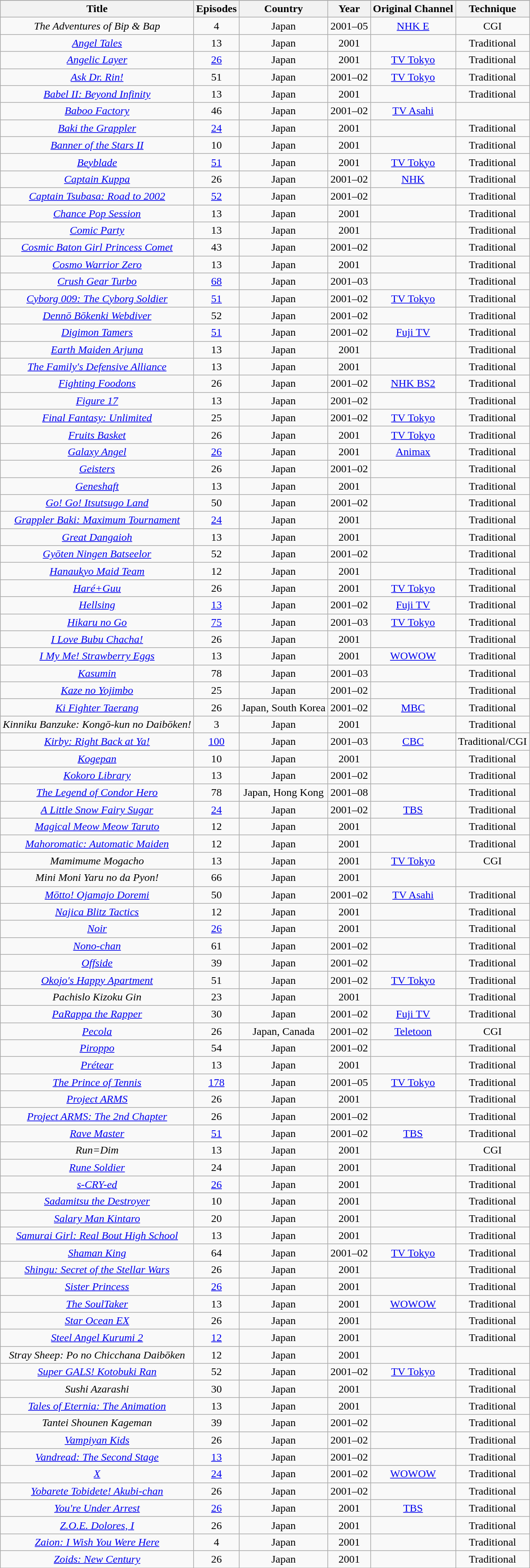<table class="wikitable sortable" style="text-align:center;">
<tr>
</tr>
<tr>
<th scope="col">Title</th>
<th scope="col">Episodes</th>
<th scope="col">Country</th>
<th scope="col">Year</th>
<th scope="col">Original Channel</th>
<th scope="col">Technique</th>
</tr>
<tr>
<td data-sort-value="Adventures of Bip & Bap"><em>The Adventures of Bip & Bap</em></td>
<td>4</td>
<td>Japan</td>
<td>2001–05</td>
<td><a href='#'>NHK E</a></td>
<td>CGI</td>
</tr>
<tr>
<td><em><a href='#'>Angel Tales</a></em></td>
<td>13</td>
<td>Japan</td>
<td>2001</td>
<td></td>
<td>Traditional</td>
</tr>
<tr>
<td><em><a href='#'>Angelic Layer</a></em></td>
<td><a href='#'>26</a></td>
<td>Japan</td>
<td>2001</td>
<td><a href='#'>TV Tokyo</a></td>
<td>Traditional</td>
</tr>
<tr>
<td><em><a href='#'>Ask Dr. Rin!</a></em></td>
<td>51</td>
<td>Japan</td>
<td>2001–02</td>
<td><a href='#'>TV Tokyo</a></td>
<td>Traditional</td>
</tr>
<tr>
<td><em><a href='#'>Babel II: Beyond Infinity</a></em></td>
<td>13</td>
<td>Japan</td>
<td>2001</td>
<td></td>
<td>Traditional</td>
</tr>
<tr>
<td><em><a href='#'>Baboo Factory</a></em></td>
<td>46</td>
<td>Japan</td>
<td>2001–02</td>
<td><a href='#'>TV Asahi</a></td>
<td></td>
</tr>
<tr>
<td><em><a href='#'>Baki the Grappler</a></em></td>
<td><a href='#'>24</a></td>
<td>Japan</td>
<td>2001</td>
<td></td>
<td>Traditional</td>
</tr>
<tr>
<td><em><a href='#'>Banner of the Stars II</a></em></td>
<td>10</td>
<td>Japan</td>
<td>2001</td>
<td></td>
<td>Traditional</td>
</tr>
<tr>
<td><em><a href='#'>Beyblade</a></em></td>
<td><a href='#'>51</a></td>
<td>Japan</td>
<td>2001</td>
<td><a href='#'>TV Tokyo</a></td>
<td>Traditional</td>
</tr>
<tr>
<td><em><a href='#'>Captain Kuppa</a></em></td>
<td>26</td>
<td>Japan</td>
<td>2001–02</td>
<td><a href='#'>NHK</a></td>
<td>Traditional</td>
</tr>
<tr>
<td><em><a href='#'>Captain Tsubasa: Road to 2002</a></em></td>
<td><a href='#'>52</a></td>
<td>Japan</td>
<td>2001–02</td>
<td></td>
<td>Traditional</td>
</tr>
<tr>
<td><em><a href='#'>Chance Pop Session</a></em></td>
<td>13</td>
<td>Japan</td>
<td>2001</td>
<td></td>
<td>Traditional</td>
</tr>
<tr>
<td><em><a href='#'>Comic Party</a></em></td>
<td>13</td>
<td>Japan</td>
<td>2001</td>
<td></td>
<td>Traditional</td>
</tr>
<tr>
<td><em><a href='#'>Cosmic Baton Girl Princess Comet</a></em></td>
<td>43</td>
<td>Japan</td>
<td>2001–02</td>
<td></td>
<td>Traditional</td>
</tr>
<tr>
<td><em><a href='#'>Cosmo Warrior Zero</a></em></td>
<td>13</td>
<td>Japan</td>
<td>2001</td>
<td></td>
<td>Traditional</td>
</tr>
<tr>
<td><em><a href='#'>Crush Gear Turbo</a></em></td>
<td><a href='#'>68</a></td>
<td>Japan</td>
<td>2001–03</td>
<td></td>
<td>Traditional</td>
</tr>
<tr>
<td><em><a href='#'>Cyborg 009: The Cyborg Soldier</a></em></td>
<td><a href='#'>51</a></td>
<td>Japan</td>
<td>2001–02</td>
<td><a href='#'>TV Tokyo</a></td>
<td>Traditional</td>
</tr>
<tr>
<td><em><a href='#'>Dennō Bōkenki Webdiver</a></em></td>
<td>52</td>
<td>Japan</td>
<td>2001–02</td>
<td></td>
<td>Traditional</td>
</tr>
<tr>
<td><em><a href='#'>Digimon Tamers</a></em></td>
<td><a href='#'>51</a></td>
<td>Japan</td>
<td>2001–02</td>
<td><a href='#'>Fuji TV</a></td>
<td>Traditional</td>
</tr>
<tr>
<td><em><a href='#'>Earth Maiden Arjuna</a></em></td>
<td>13</td>
<td>Japan</td>
<td>2001</td>
<td></td>
<td>Traditional</td>
</tr>
<tr>
<td data-sort-value="Family's Defensive Alliance"><em><a href='#'>The Family's Defensive Alliance</a></em></td>
<td>13</td>
<td>Japan</td>
<td>2001</td>
<td></td>
<td>Traditional</td>
</tr>
<tr>
<td><em><a href='#'>Fighting Foodons</a></em></td>
<td>26</td>
<td>Japan</td>
<td>2001–02</td>
<td><a href='#'>NHK BS2</a></td>
<td>Traditional</td>
</tr>
<tr>
<td><em><a href='#'>Figure 17</a></em></td>
<td>13</td>
<td>Japan</td>
<td>2001–02</td>
<td></td>
<td>Traditional</td>
</tr>
<tr>
<td><em><a href='#'>Final Fantasy: Unlimited</a></em></td>
<td>25</td>
<td>Japan</td>
<td>2001–02</td>
<td><a href='#'>TV Tokyo</a></td>
<td>Traditional</td>
</tr>
<tr>
<td><em><a href='#'>Fruits Basket</a></em></td>
<td>26</td>
<td>Japan</td>
<td>2001</td>
<td><a href='#'>TV Tokyo</a></td>
<td>Traditional</td>
</tr>
<tr>
<td><em><a href='#'>Galaxy Angel</a></em></td>
<td><a href='#'>26</a></td>
<td>Japan</td>
<td>2001</td>
<td><a href='#'>Animax</a></td>
<td>Traditional</td>
</tr>
<tr>
<td><em><a href='#'>Geisters</a></em></td>
<td>26</td>
<td>Japan</td>
<td>2001–02</td>
<td></td>
<td>Traditional</td>
</tr>
<tr>
<td><em><a href='#'>Geneshaft</a></em></td>
<td>13</td>
<td>Japan</td>
<td>2001</td>
<td></td>
<td>Traditional</td>
</tr>
<tr>
<td><em><a href='#'>Go! Go! Itsutsugo Land</a></em></td>
<td>50</td>
<td>Japan</td>
<td>2001–02</td>
<td></td>
<td>Traditional</td>
</tr>
<tr>
<td><em><a href='#'>Grappler Baki: Maximum Tournament</a></em></td>
<td><a href='#'>24</a></td>
<td>Japan</td>
<td>2001</td>
<td></td>
<td>Traditional</td>
</tr>
<tr>
<td><em><a href='#'>Great Dangaioh</a></em></td>
<td>13</td>
<td>Japan</td>
<td>2001</td>
<td></td>
<td>Traditional</td>
</tr>
<tr>
<td><em><a href='#'>Gyōten Ningen Batseelor</a></em></td>
<td>52</td>
<td>Japan</td>
<td>2001–02</td>
<td></td>
<td>Traditional</td>
</tr>
<tr>
<td><em><a href='#'>Hanaukyo Maid Team</a></em></td>
<td>12</td>
<td>Japan</td>
<td>2001</td>
<td></td>
<td>Traditional</td>
</tr>
<tr>
<td><em><a href='#'>Haré+Guu</a></em></td>
<td>26</td>
<td>Japan</td>
<td>2001</td>
<td><a href='#'>TV Tokyo</a></td>
<td>Traditional</td>
</tr>
<tr>
<td><em><a href='#'>Hellsing</a></em></td>
<td><a href='#'>13</a></td>
<td>Japan</td>
<td>2001–02</td>
<td><a href='#'>Fuji TV</a></td>
<td>Traditional</td>
</tr>
<tr>
<td><em><a href='#'>Hikaru no Go</a></em></td>
<td><a href='#'>75</a></td>
<td>Japan</td>
<td>2001–03</td>
<td><a href='#'>TV Tokyo</a></td>
<td>Traditional</td>
</tr>
<tr>
<td><em><a href='#'>I Love Bubu Chacha!</a></em></td>
<td>26</td>
<td>Japan</td>
<td>2001</td>
<td></td>
<td>Traditional</td>
</tr>
<tr>
<td><em><a href='#'>I My Me! Strawberry Eggs</a></em></td>
<td>13</td>
<td>Japan</td>
<td>2001</td>
<td><a href='#'>WOWOW</a></td>
<td>Traditional</td>
</tr>
<tr>
<td><em><a href='#'>Kasumin</a></em></td>
<td>78</td>
<td>Japan</td>
<td>2001–03</td>
<td></td>
<td>Traditional</td>
</tr>
<tr>
<td><em><a href='#'>Kaze no Yojimbo</a></em></td>
<td>25</td>
<td>Japan</td>
<td>2001–02</td>
<td></td>
<td>Traditional</td>
</tr>
<tr>
<td><em><a href='#'>Ki Fighter Taerang</a></em></td>
<td>26</td>
<td>Japan, South Korea</td>
<td>2001–02</td>
<td><a href='#'>MBC</a></td>
<td>Traditional</td>
</tr>
<tr>
<td><em>Kinniku Banzuke: Kongō-kun no Daibōken!</em></td>
<td>3</td>
<td>Japan</td>
<td>2001</td>
<td></td>
<td>Traditional</td>
</tr>
<tr>
<td><em><a href='#'>Kirby: Right Back at Ya!</a></em></td>
<td><a href='#'>100</a></td>
<td>Japan</td>
<td>2001–03</td>
<td><a href='#'>CBC</a></td>
<td>Traditional/CGI</td>
</tr>
<tr>
<td><em><a href='#'>Kogepan</a></em></td>
<td>10</td>
<td>Japan</td>
<td>2001</td>
<td></td>
<td>Traditional</td>
</tr>
<tr>
<td><em><a href='#'>Kokoro Library</a></em></td>
<td>13</td>
<td>Japan</td>
<td>2001–02</td>
<td></td>
<td>Traditional</td>
</tr>
<tr>
<td data-sort-value="Legend of Condor Hero"><em><a href='#'>The Legend of Condor Hero</a></em></td>
<td>78</td>
<td>Japan, Hong Kong</td>
<td>2001–08</td>
<td></td>
<td>Traditional</td>
</tr>
<tr>
<td data-sort-value="Little Snow Fairy Sugar"><em><a href='#'>A Little Snow Fairy Sugar</a></em></td>
<td><a href='#'>24</a></td>
<td>Japan</td>
<td>2001–02</td>
<td><a href='#'>TBS</a></td>
<td>Traditional</td>
</tr>
<tr>
<td><em><a href='#'>Magical Meow Meow Taruto</a></em></td>
<td>12</td>
<td>Japan</td>
<td>2001</td>
<td></td>
<td>Traditional</td>
</tr>
<tr>
<td><em><a href='#'>Mahoromatic: Automatic Maiden</a></em></td>
<td>12</td>
<td>Japan</td>
<td>2001</td>
<td></td>
<td>Traditional</td>
</tr>
<tr>
<td><em>Mamimume Mogacho</em></td>
<td>13</td>
<td>Japan</td>
<td>2001</td>
<td><a href='#'>TV Tokyo</a></td>
<td>CGI</td>
</tr>
<tr>
<td><em>Mini Moni Yaru no da Pyon!</em></td>
<td>66</td>
<td>Japan</td>
<td>2001</td>
<td></td>
<td></td>
</tr>
<tr>
<td><em><a href='#'>Mōtto! Ojamajo Doremi</a></em></td>
<td>50</td>
<td>Japan</td>
<td>2001–02</td>
<td><a href='#'>TV Asahi</a></td>
<td>Traditional</td>
</tr>
<tr>
<td><em><a href='#'>Najica Blitz Tactics</a></em></td>
<td>12</td>
<td>Japan</td>
<td>2001</td>
<td></td>
<td>Traditional</td>
</tr>
<tr>
<td><em><a href='#'>Noir</a></em></td>
<td><a href='#'>26</a></td>
<td>Japan</td>
<td>2001</td>
<td></td>
<td>Traditional</td>
</tr>
<tr>
<td><em><a href='#'>Nono-chan</a></em></td>
<td>61</td>
<td>Japan</td>
<td>2001–02</td>
<td></td>
<td>Traditional</td>
</tr>
<tr>
<td><em><a href='#'>Offside</a></em></td>
<td>39</td>
<td>Japan</td>
<td>2001–02</td>
<td></td>
<td>Traditional</td>
</tr>
<tr>
<td><em><a href='#'>Okojo's Happy Apartment</a></em></td>
<td>51</td>
<td>Japan</td>
<td>2001–02</td>
<td><a href='#'>TV Tokyo</a></td>
<td>Traditional</td>
</tr>
<tr>
<td><em>Pachislo Kizoku Gin</em></td>
<td>23</td>
<td>Japan</td>
<td>2001</td>
<td></td>
<td>Traditional</td>
</tr>
<tr>
<td><em><a href='#'>PaRappa the Rapper</a></em></td>
<td>30</td>
<td>Japan</td>
<td>2001–02</td>
<td><a href='#'>Fuji TV</a></td>
<td>Traditional</td>
</tr>
<tr>
<td><em><a href='#'>Pecola</a></em></td>
<td>26</td>
<td>Japan, Canada</td>
<td>2001–02</td>
<td><a href='#'>Teletoon</a></td>
<td>CGI</td>
</tr>
<tr>
<td><em><a href='#'>Piroppo</a></em></td>
<td>54</td>
<td>Japan</td>
<td>2001–02</td>
<td></td>
<td>Traditional</td>
</tr>
<tr>
<td><em><a href='#'>Prétear</a></em></td>
<td>13</td>
<td>Japan</td>
<td>2001</td>
<td></td>
<td>Traditional</td>
</tr>
<tr>
<td data-sort-value="Prince of Tennis"><em><a href='#'>The Prince of Tennis</a></em></td>
<td><a href='#'>178</a></td>
<td>Japan</td>
<td>2001–05</td>
<td><a href='#'>TV Tokyo</a></td>
<td>Traditional</td>
</tr>
<tr>
<td><em><a href='#'>Project ARMS</a></em></td>
<td>26</td>
<td>Japan</td>
<td>2001</td>
<td></td>
<td>Traditional</td>
</tr>
<tr>
<td><em><a href='#'>Project ARMS: The 2nd Chapter</a></em></td>
<td>26</td>
<td>Japan</td>
<td>2001–02</td>
<td></td>
<td>Traditional</td>
</tr>
<tr>
<td><em><a href='#'>Rave Master</a></em></td>
<td><a href='#'>51</a></td>
<td>Japan</td>
<td>2001–02</td>
<td><a href='#'>TBS</a></td>
<td>Traditional</td>
</tr>
<tr>
<td><em>Run=Dim</em></td>
<td>13</td>
<td>Japan</td>
<td>2001</td>
<td></td>
<td>CGI</td>
</tr>
<tr>
<td><em><a href='#'>Rune Soldier</a></em></td>
<td>24</td>
<td>Japan</td>
<td>2001</td>
<td></td>
<td>Traditional</td>
</tr>
<tr>
<td><em><a href='#'>s-CRY-ed</a></em></td>
<td><a href='#'>26</a></td>
<td>Japan</td>
<td>2001</td>
<td></td>
<td>Traditional</td>
</tr>
<tr>
<td><em><a href='#'>Sadamitsu the Destroyer</a></em></td>
<td>10</td>
<td>Japan</td>
<td>2001</td>
<td></td>
<td>Traditional</td>
</tr>
<tr>
<td><em><a href='#'>Salary Man Kintaro</a></em></td>
<td>20</td>
<td>Japan</td>
<td>2001</td>
<td></td>
<td>Traditional</td>
</tr>
<tr>
<td><em><a href='#'>Samurai Girl: Real Bout High School</a></em></td>
<td>13</td>
<td>Japan</td>
<td>2001</td>
<td></td>
<td>Traditional</td>
</tr>
<tr>
<td><em><a href='#'>Shaman King</a></em></td>
<td>64</td>
<td>Japan</td>
<td>2001–02</td>
<td><a href='#'>TV Tokyo</a></td>
<td>Traditional</td>
</tr>
<tr>
<td><em><a href='#'>Shingu: Secret of the Stellar Wars</a></em></td>
<td>26</td>
<td>Japan</td>
<td>2001</td>
<td></td>
<td>Traditional</td>
</tr>
<tr>
<td><em><a href='#'>Sister Princess</a></em></td>
<td><a href='#'>26</a></td>
<td>Japan</td>
<td>2001</td>
<td></td>
<td>Traditional</td>
</tr>
<tr>
<td data-sort-value="SoulTaker"><em><a href='#'>The SoulTaker</a></em></td>
<td>13</td>
<td>Japan</td>
<td>2001</td>
<td><a href='#'>WOWOW</a></td>
<td>Traditional</td>
</tr>
<tr>
<td><em><a href='#'>Star Ocean EX</a></em></td>
<td>26</td>
<td>Japan</td>
<td>2001</td>
<td></td>
<td>Traditional</td>
</tr>
<tr>
<td><em><a href='#'>Steel Angel Kurumi 2</a></em></td>
<td><a href='#'>12</a></td>
<td>Japan</td>
<td>2001</td>
<td></td>
<td>Traditional</td>
</tr>
<tr>
<td><em>Stray Sheep: Po no Chicchana Daibōken</em></td>
<td>12</td>
<td>Japan</td>
<td>2001</td>
<td></td>
<td></td>
</tr>
<tr>
<td><em><a href='#'>Super GALS! Kotobuki Ran</a></em></td>
<td>52</td>
<td>Japan</td>
<td>2001–02</td>
<td><a href='#'>TV Tokyo</a></td>
<td>Traditional</td>
</tr>
<tr>
<td><em>Sushi Azarashi</em></td>
<td>30</td>
<td>Japan</td>
<td>2001</td>
<td></td>
<td>Traditional</td>
</tr>
<tr>
<td><em><a href='#'>Tales of Eternia: The Animation</a></em></td>
<td>13</td>
<td>Japan</td>
<td>2001</td>
<td></td>
<td>Traditional</td>
</tr>
<tr>
<td><em>Tantei Shounen Kageman</em></td>
<td>39</td>
<td>Japan</td>
<td>2001–02</td>
<td></td>
<td>Traditional</td>
</tr>
<tr>
<td><em><a href='#'>Vampiyan Kids</a></em></td>
<td>26</td>
<td>Japan</td>
<td>2001–02</td>
<td></td>
<td>Traditional</td>
</tr>
<tr>
<td><em><a href='#'>Vandread: The Second Stage</a></em></td>
<td><a href='#'>13</a></td>
<td>Japan</td>
<td>2001–02</td>
<td></td>
<td>Traditional</td>
</tr>
<tr>
<td><em><a href='#'>X</a></em></td>
<td><a href='#'>24</a></td>
<td>Japan</td>
<td>2001–02</td>
<td><a href='#'>WOWOW</a></td>
<td>Traditional</td>
</tr>
<tr>
<td><em><a href='#'>Yobarete Tobidete! Akubi-chan</a></em></td>
<td>26</td>
<td>Japan</td>
<td>2001–02</td>
<td></td>
<td>Traditional</td>
</tr>
<tr>
<td><em><a href='#'>You're Under Arrest</a></em></td>
<td><a href='#'>26</a></td>
<td>Japan</td>
<td>2001</td>
<td><a href='#'>TBS</a></td>
<td>Traditional</td>
</tr>
<tr>
<td><em><a href='#'>Z.O.E. Dolores, I</a></em></td>
<td>26</td>
<td>Japan</td>
<td>2001</td>
<td></td>
<td>Traditional</td>
</tr>
<tr>
<td><em><a href='#'>Zaion: I Wish You Were Here</a></em></td>
<td>4</td>
<td>Japan</td>
<td>2001</td>
<td></td>
<td>Traditional</td>
</tr>
<tr>
<td><em><a href='#'>Zoids: New Century</a></em></td>
<td>26</td>
<td>Japan</td>
<td>2001</td>
<td></td>
<td>Traditional</td>
</tr>
<tr>
</tr>
</table>
